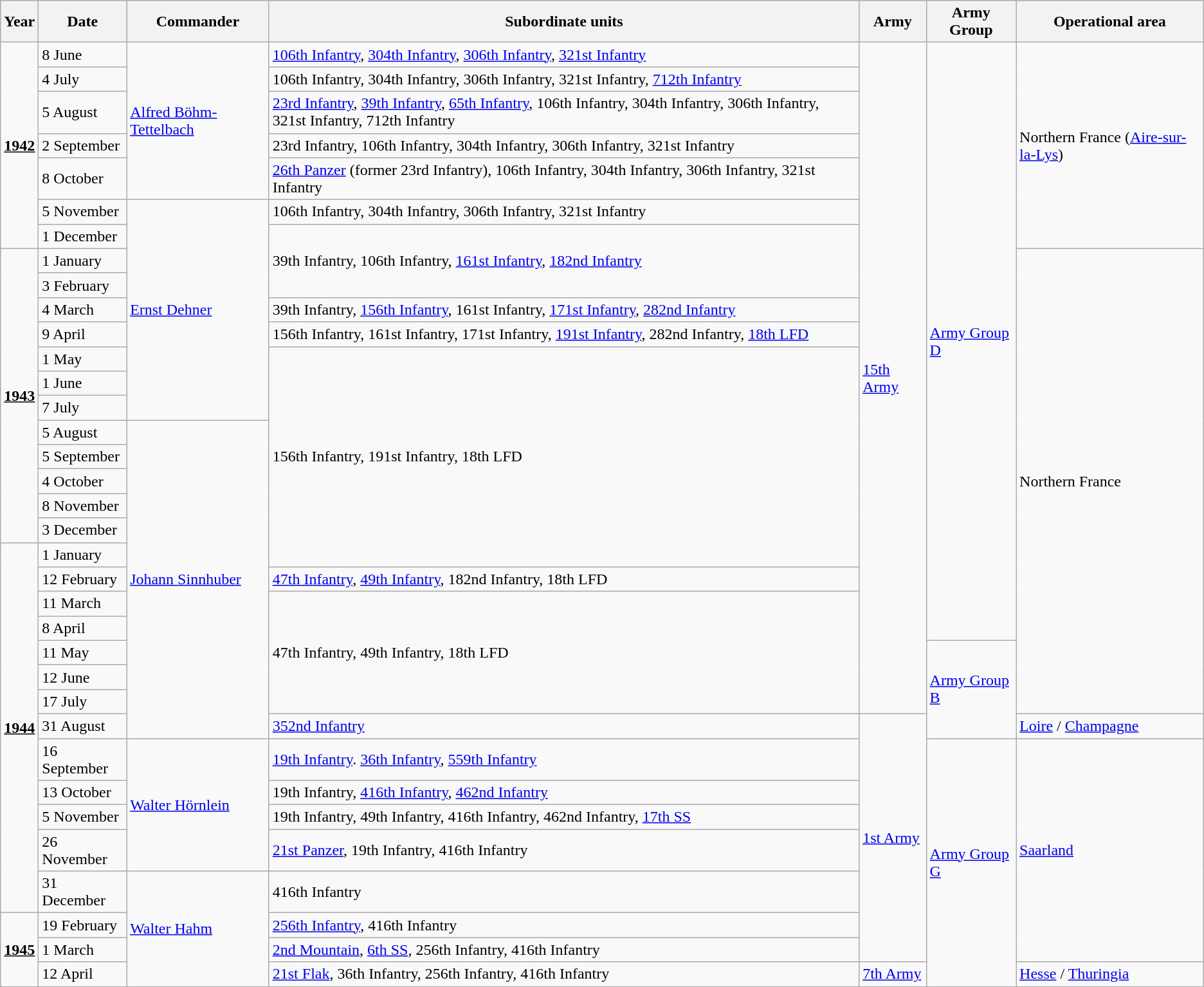<table class="wikitable">
<tr>
<th>Year</th>
<th>Date</th>
<th>Commander</th>
<th>Subordinate units</th>
<th>Army</th>
<th>Army Group</th>
<th>Operational area</th>
</tr>
<tr>
<td rowspan="7"><strong><u>1942</u></strong></td>
<td>8 June</td>
<td rowspan="5"><a href='#'>Alfred Böhm-Tettelbach</a></td>
<td><a href='#'>106th Infantry</a>, <a href='#'>304th Infantry</a>, <a href='#'>306th Infantry</a>, <a href='#'>321st Infantry</a></td>
<td rowspan="26"><a href='#'>15th Army</a></td>
<td rowspan="23"><a href='#'>Army Group D</a></td>
<td rowspan="7">Northern France (<a href='#'>Aire-sur-la-Lys</a>)</td>
</tr>
<tr>
<td>4 July</td>
<td>106th Infantry, 304th Infantry, 306th Infantry, 321st Infantry, <a href='#'>712th Infantry</a></td>
</tr>
<tr>
<td>5 August</td>
<td><a href='#'>23rd Infantry</a>, <a href='#'>39th Infantry</a>, <a href='#'>65th Infantry</a>, 106th Infantry, 304th Infantry, 306th Infantry, 321st Infantry, 712th Infantry</td>
</tr>
<tr>
<td>2 September</td>
<td>23rd Infantry, 106th Infantry, 304th Infantry, 306th Infantry, 321st Infantry</td>
</tr>
<tr>
<td>8 October</td>
<td><a href='#'>26th Panzer</a> (former 23rd Infantry), 106th Infantry, 304th Infantry, 306th Infantry, 321st Infantry</td>
</tr>
<tr>
<td>5 November</td>
<td rowspan="9"><a href='#'>Ernst Dehner</a></td>
<td>106th Infantry, 304th Infantry, 306th Infantry, 321st Infantry</td>
</tr>
<tr>
<td>1 December</td>
<td rowspan="3">39th Infantry, 106th Infantry, <a href='#'>161st Infantry</a>, <a href='#'>182nd Infantry</a></td>
</tr>
<tr>
<td rowspan="12"><strong><u>1943</u></strong></td>
<td>1 January</td>
<td rowspan="19">Northern France</td>
</tr>
<tr>
<td>3 February</td>
</tr>
<tr>
<td>4 March</td>
<td>39th Infantry, <a href='#'>156th Infantry</a>, 161st Infantry, <a href='#'>171st Infantry</a>, <a href='#'>282nd Infantry</a></td>
</tr>
<tr>
<td>9 April</td>
<td>156th Infantry, 161st Infantry, 171st Infantry, <a href='#'>191st Infantry</a>, 282nd Infantry, <a href='#'>18th LFD</a></td>
</tr>
<tr>
<td>1 May</td>
<td rowspan="9">156th Infantry, 191st Infantry, 18th LFD</td>
</tr>
<tr>
<td>1 June</td>
</tr>
<tr>
<td>7 July</td>
</tr>
<tr>
<td>5 August</td>
<td rowspan="13"><a href='#'>Johann Sinnhuber</a></td>
</tr>
<tr>
<td>5 September</td>
</tr>
<tr>
<td>4 October</td>
</tr>
<tr>
<td>8 November</td>
</tr>
<tr>
<td>3 December</td>
</tr>
<tr>
<td rowspan="13"><strong><u>1944</u></strong></td>
<td>1 January</td>
</tr>
<tr>
<td>12 February</td>
<td><a href='#'>47th Infantry</a>, <a href='#'>49th Infantry</a>, 182nd Infantry, 18th LFD</td>
</tr>
<tr>
<td>11 March</td>
<td rowspan="5">47th Infantry, 49th Infantry, 18th LFD</td>
</tr>
<tr>
<td>8 April</td>
</tr>
<tr>
<td>11 May</td>
<td rowspan="4"><a href='#'>Army Group B</a></td>
</tr>
<tr>
<td>12 June</td>
</tr>
<tr>
<td>17 July</td>
</tr>
<tr>
<td>31 August</td>
<td><a href='#'>352nd Infantry</a></td>
<td rowspan="8"><a href='#'>1st Army</a></td>
<td><a href='#'>Loire</a> / <a href='#'>Champagne</a></td>
</tr>
<tr>
<td>16 September</td>
<td rowspan="4"><a href='#'>Walter Hörnlein</a></td>
<td><a href='#'>19th Infantry</a>. <a href='#'>36th Infantry</a>, <a href='#'>559th Infantry</a></td>
<td rowspan="8"><a href='#'>Army Group G</a></td>
<td rowspan="7"><a href='#'>Saarland</a></td>
</tr>
<tr>
<td>13 October</td>
<td>19th Infantry, <a href='#'>416th Infantry</a>, <a href='#'>462nd Infantry</a></td>
</tr>
<tr>
<td>5 November</td>
<td>19th Infantry, 49th Infantry, 416th Infantry, 462nd Infantry, <a href='#'>17th SS</a></td>
</tr>
<tr>
<td>26 November</td>
<td><a href='#'>21st Panzer</a>, 19th Infantry, 416th Infantry</td>
</tr>
<tr>
<td>31 December</td>
<td rowspan="4"><a href='#'>Walter Hahm</a></td>
<td>416th Infantry</td>
</tr>
<tr>
<td rowspan="3"><strong><u>1945</u></strong></td>
<td>19 February</td>
<td><a href='#'>256th Infantry</a>, 416th Infantry</td>
</tr>
<tr>
<td>1 March</td>
<td><a href='#'>2nd Mountain</a>, <a href='#'>6th SS</a>, 256th Infantry, 416th Infantry</td>
</tr>
<tr>
<td>12 April</td>
<td><a href='#'>21st Flak</a>, 36th Infantry, 256th Infantry, 416th Infantry</td>
<td><a href='#'>7th Army</a></td>
<td><a href='#'>Hesse</a> / <a href='#'>Thuringia</a></td>
</tr>
</table>
